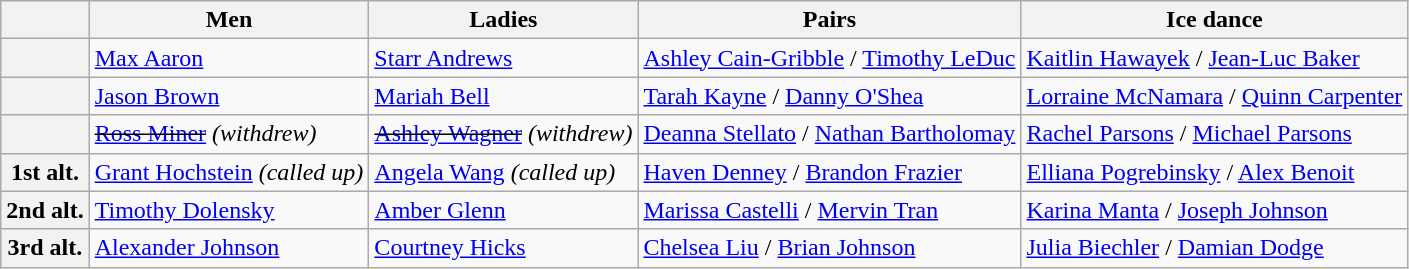<table class="wikitable">
<tr>
<th></th>
<th>Men</th>
<th>Ladies</th>
<th>Pairs</th>
<th>Ice dance</th>
</tr>
<tr>
<th></th>
<td><a href='#'>Max Aaron</a></td>
<td><a href='#'>Starr Andrews</a></td>
<td><a href='#'>Ashley Cain-Gribble</a> / <a href='#'>Timothy LeDuc</a></td>
<td><a href='#'>Kaitlin Hawayek</a> / <a href='#'>Jean-Luc Baker</a></td>
</tr>
<tr>
<th></th>
<td><a href='#'>Jason Brown</a></td>
<td><a href='#'>Mariah Bell</a></td>
<td><a href='#'>Tarah Kayne</a> / <a href='#'>Danny O'Shea</a></td>
<td><a href='#'>Lorraine McNamara</a> / <a href='#'>Quinn Carpenter</a></td>
</tr>
<tr>
<th></th>
<td><s><a href='#'>Ross Miner</a></s> <em>(withdrew)</em></td>
<td><s><a href='#'>Ashley Wagner</a></s> <em>(withdrew)</em></td>
<td><a href='#'>Deanna Stellato</a> / <a href='#'>Nathan Bartholomay</a></td>
<td><a href='#'>Rachel Parsons</a> / <a href='#'>Michael Parsons</a></td>
</tr>
<tr>
<th>1st alt.</th>
<td><a href='#'>Grant Hochstein</a> <em>(called up)</em></td>
<td><a href='#'>Angela Wang</a> <em>(called up)</em></td>
<td><a href='#'>Haven Denney</a> / <a href='#'>Brandon Frazier</a></td>
<td><a href='#'>Elliana Pogrebinsky</a> / <a href='#'>Alex Benoit</a></td>
</tr>
<tr>
<th>2nd alt.</th>
<td><a href='#'>Timothy Dolensky</a></td>
<td><a href='#'>Amber Glenn</a></td>
<td><a href='#'>Marissa Castelli</a> / <a href='#'>Mervin Tran</a></td>
<td><a href='#'>Karina Manta</a> / <a href='#'>Joseph Johnson</a></td>
</tr>
<tr>
<th>3rd alt.</th>
<td><a href='#'>Alexander Johnson</a></td>
<td><a href='#'>Courtney Hicks</a></td>
<td><a href='#'>Chelsea Liu</a> / <a href='#'>Brian Johnson</a></td>
<td><a href='#'>Julia Biechler</a> / <a href='#'>Damian Dodge</a></td>
</tr>
</table>
